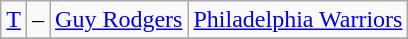<table class="wikitable">
<tr align="center">
<td><a href='#'>T</a></td>
<td>–</td>
<td><a href='#'>Guy Rodgers</a></td>
<td><a href='#'>Philadelphia Warriors</a></td>
</tr>
<tr align="center">
</tr>
</table>
